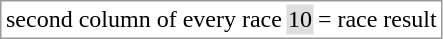<table border="0" style="border: 1px solid #999; background-color:#FFFFFF; text-align:center">
<tr>
<td>second column of every race</td>
<td style="background:#DFDDDF;">10</td>
<td>= race result</td>
</tr>
</table>
